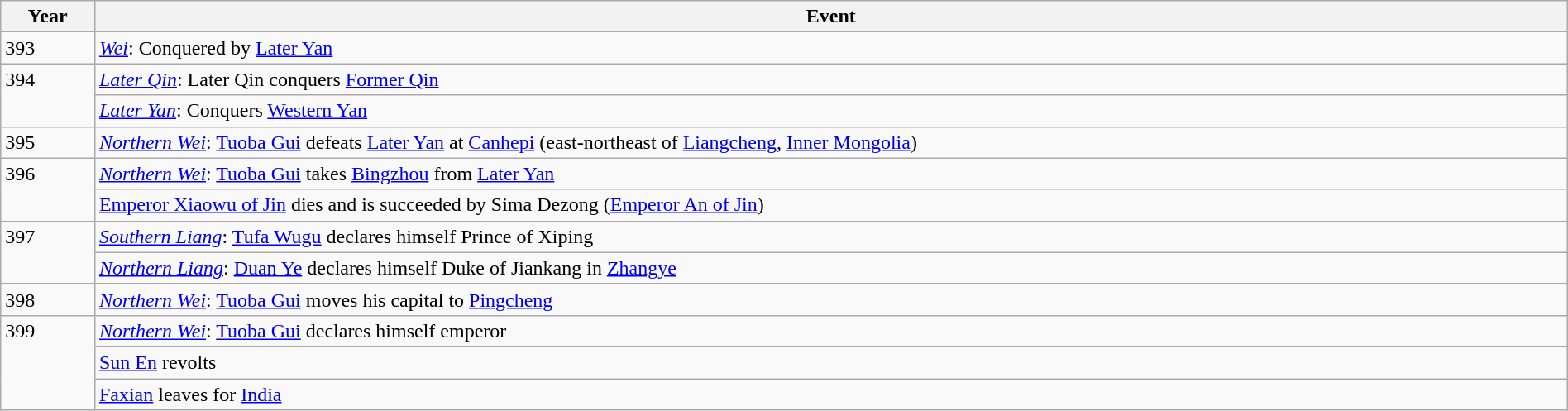<table class="wikitable" style="width:100%;">
<tr>
<th style="width:6%">Year</th>
<th>Event</th>
</tr>
<tr>
<td>393</td>
<td><em><a href='#'>Wei</a></em>: Conquered by <a href='#'>Later Yan</a></td>
</tr>
<tr>
<td rowspan="2" style="vertical-align:top;">394</td>
<td><em><a href='#'>Later Qin</a></em>: Later Qin conquers <a href='#'>Former Qin</a></td>
</tr>
<tr>
<td><em><a href='#'>Later Yan</a></em>: Conquers <a href='#'>Western Yan</a></td>
</tr>
<tr>
<td>395</td>
<td><em><a href='#'>Northern Wei</a></em>: <a href='#'>Tuoba Gui</a> defeats <a href='#'>Later Yan</a> at <a href='#'>Canhepi</a> (east-northeast of <a href='#'>Liangcheng</a>, <a href='#'>Inner Mongolia</a>)</td>
</tr>
<tr>
<td rowspan="2" style="vertical-align:top;">396</td>
<td><em><a href='#'>Northern Wei</a></em>: <a href='#'>Tuoba Gui</a> takes <a href='#'>Bingzhou</a> from <a href='#'>Later Yan</a></td>
</tr>
<tr>
<td><a href='#'>Emperor Xiaowu of Jin</a> dies and is succeeded by Sima Dezong (<a href='#'>Emperor An of Jin</a>)</td>
</tr>
<tr>
<td rowspan="2" style="vertical-align:top;">397</td>
<td><em><a href='#'>Southern Liang</a></em>: <a href='#'>Tufa Wugu</a> declares himself Prince of Xiping</td>
</tr>
<tr>
<td><em><a href='#'>Northern Liang</a></em>: <a href='#'>Duan Ye</a> declares himself Duke of Jiankang in <a href='#'>Zhangye</a></td>
</tr>
<tr>
<td>398</td>
<td><em><a href='#'>Northern Wei</a></em>: <a href='#'>Tuoba Gui</a> moves his capital to <a href='#'>Pingcheng</a></td>
</tr>
<tr>
<td rowspan="3" style="vertical-align:top;">399</td>
<td><em><a href='#'>Northern Wei</a></em>: <a href='#'>Tuoba Gui</a> declares himself emperor</td>
</tr>
<tr>
<td><a href='#'>Sun En</a> revolts</td>
</tr>
<tr>
<td><a href='#'>Faxian</a> leaves for <a href='#'>India</a></td>
</tr>
</table>
